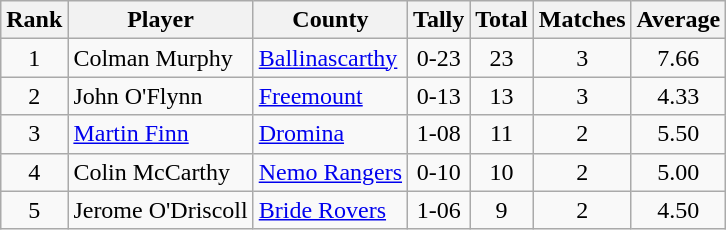<table class="wikitable">
<tr>
<th>Rank</th>
<th>Player</th>
<th>County</th>
<th>Tally</th>
<th>Total</th>
<th>Matches</th>
<th>Average</th>
</tr>
<tr>
<td rowspan=1 align=center>1</td>
<td>Colman Murphy</td>
<td><a href='#'>Ballinascarthy</a></td>
<td align=center>0-23</td>
<td align=center>23</td>
<td align=center>3</td>
<td align=center>7.66</td>
</tr>
<tr>
<td rowspan=1 align=center>2</td>
<td>John O'Flynn</td>
<td><a href='#'>Freemount</a></td>
<td align=center>0-13</td>
<td align=center>13</td>
<td align=center>3</td>
<td align=center>4.33</td>
</tr>
<tr>
<td rowspan=1 align=center>3</td>
<td><a href='#'>Martin Finn</a></td>
<td><a href='#'>Dromina</a></td>
<td align=center>1-08</td>
<td align=center>11</td>
<td align=center>2</td>
<td align=center>5.50</td>
</tr>
<tr>
<td rowspan=1 align=center>4</td>
<td>Colin McCarthy</td>
<td><a href='#'>Nemo Rangers</a></td>
<td align=center>0-10</td>
<td align=center>10</td>
<td align=center>2</td>
<td align=center>5.00</td>
</tr>
<tr>
<td rowspan=1 align=center>5</td>
<td>Jerome O'Driscoll</td>
<td><a href='#'>Bride Rovers</a></td>
<td align=center>1-06</td>
<td align=center>9</td>
<td align=center>2</td>
<td align=center>4.50</td>
</tr>
</table>
